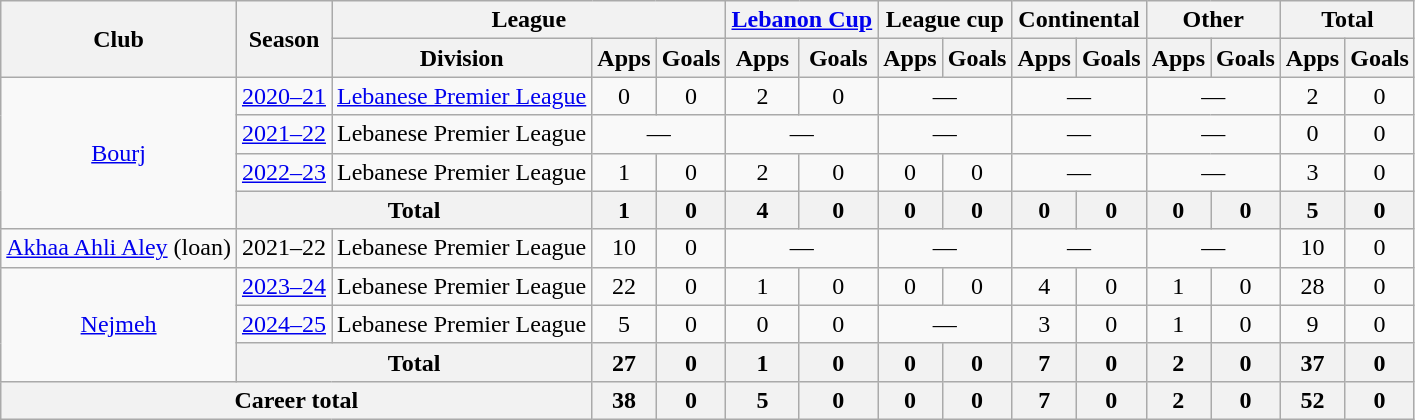<table class="wikitable" style="text-align:center">
<tr>
<th rowspan="2">Club</th>
<th rowspan="2">Season</th>
<th colspan="3">League</th>
<th colspan="2"><a href='#'>Lebanon Cup</a></th>
<th colspan="2">League cup</th>
<th colspan="2">Continental</th>
<th colspan="2">Other</th>
<th colspan="2">Total</th>
</tr>
<tr>
<th>Division</th>
<th>Apps</th>
<th>Goals</th>
<th>Apps</th>
<th>Goals</th>
<th>Apps</th>
<th>Goals</th>
<th>Apps</th>
<th>Goals</th>
<th>Apps</th>
<th>Goals</th>
<th>Apps</th>
<th>Goals</th>
</tr>
<tr>
<td rowspan="4"><a href='#'>Bourj</a></td>
<td><a href='#'>2020–21</a></td>
<td><a href='#'>Lebanese Premier League</a></td>
<td>0</td>
<td>0</td>
<td>2</td>
<td>0</td>
<td colspan="2">—</td>
<td colspan="2">—</td>
<td colspan="2">—</td>
<td>2</td>
<td>0</td>
</tr>
<tr>
<td><a href='#'>2021–22</a></td>
<td>Lebanese Premier League</td>
<td colspan="2">—</td>
<td colspan="2">—</td>
<td colspan="2">—</td>
<td colspan="2">—</td>
<td colspan="2">—</td>
<td>0</td>
<td>0</td>
</tr>
<tr>
<td><a href='#'>2022–23</a></td>
<td>Lebanese Premier League</td>
<td>1</td>
<td>0</td>
<td>2</td>
<td>0</td>
<td>0</td>
<td>0</td>
<td colspan="2">—</td>
<td colspan="2">—</td>
<td>3</td>
<td>0</td>
</tr>
<tr>
<th colspan="2">Total</th>
<th>1</th>
<th>0</th>
<th>4</th>
<th>0</th>
<th>0</th>
<th>0</th>
<th>0</th>
<th>0</th>
<th>0</th>
<th>0</th>
<th>5</th>
<th>0</th>
</tr>
<tr>
<td><a href='#'>Akhaa Ahli Aley</a> (loan)</td>
<td>2021–22</td>
<td>Lebanese Premier League</td>
<td>10</td>
<td>0</td>
<td colspan="2">—</td>
<td colspan="2">—</td>
<td colspan="2">—</td>
<td colspan="2">—</td>
<td>10</td>
<td>0</td>
</tr>
<tr>
<td rowspan="3"><a href='#'>Nejmeh</a></td>
<td><a href='#'>2023–24</a></td>
<td>Lebanese Premier League</td>
<td>22</td>
<td>0</td>
<td>1</td>
<td>0</td>
<td>0</td>
<td>0</td>
<td>4</td>
<td>0</td>
<td>1</td>
<td>0</td>
<td>28</td>
<td>0</td>
</tr>
<tr>
<td><a href='#'>2024–25</a></td>
<td>Lebanese Premier League</td>
<td>5</td>
<td>0</td>
<td>0</td>
<td>0</td>
<td colspan="2">—</td>
<td>3</td>
<td>0</td>
<td>1</td>
<td>0</td>
<td>9</td>
<td>0</td>
</tr>
<tr>
<th colspan="2">Total</th>
<th>27</th>
<th>0</th>
<th>1</th>
<th>0</th>
<th>0</th>
<th>0</th>
<th>7</th>
<th>0</th>
<th>2</th>
<th>0</th>
<th>37</th>
<th>0</th>
</tr>
<tr>
<th colspan="3">Career total</th>
<th>38</th>
<th>0</th>
<th>5</th>
<th>0</th>
<th>0</th>
<th>0</th>
<th>7</th>
<th>0</th>
<th>2</th>
<th>0</th>
<th>52</th>
<th>0</th>
</tr>
</table>
